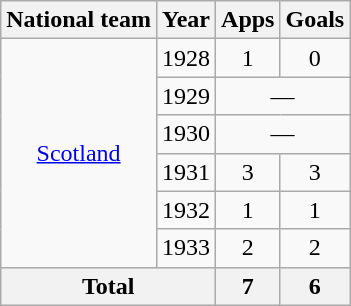<table class="wikitable" style="font-size:100%; text-align: center">
<tr>
<th>National team</th>
<th>Year</th>
<th>Apps</th>
<th>Goals</th>
</tr>
<tr>
<td rowspan="6"><a href='#'>Scotland</a></td>
<td>1928</td>
<td>1</td>
<td>0</td>
</tr>
<tr>
<td>1929</td>
<td colspan=2>—</td>
</tr>
<tr>
<td>1930</td>
<td colspan=2>—</td>
</tr>
<tr>
<td>1931</td>
<td>3</td>
<td>3</td>
</tr>
<tr>
<td>1932</td>
<td>1</td>
<td>1</td>
</tr>
<tr>
<td>1933</td>
<td>2</td>
<td>2</td>
</tr>
<tr>
<th colspan=2>Total</th>
<th>7</th>
<th>6</th>
</tr>
</table>
